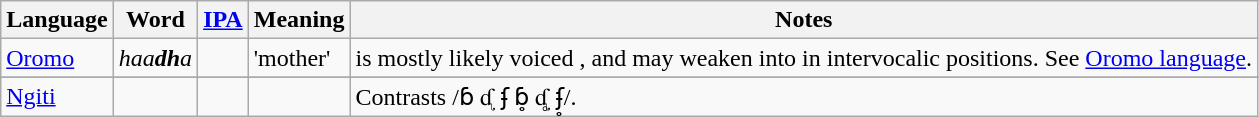<table class="wikitable">
<tr>
<th colspan="2">Language</th>
<th>Word</th>
<th><a href='#'>IPA</a></th>
<th>Meaning</th>
<th>Notes</th>
</tr>
<tr>
<td colspan="2"><a href='#'>Oromo</a></td>
<td><em>haa<strong>dh</strong>a</em></td>
<td></td>
<td>'mother'</td>
<td> is mostly likely voiced , and may weaken into  in intervocalic positions. See <a href='#'>Oromo language</a>.</td>
</tr>
<tr>
</tr>
<tr>
<td colspan="2"><a href='#'>Ngiti</a></td>
<td></td>
<td></td>
<td></td>
<td>Contrasts /ɓ ᶑ ʄ ɓ̥ ᶑ̥ ʄ̥/.</td>
</tr>
</table>
